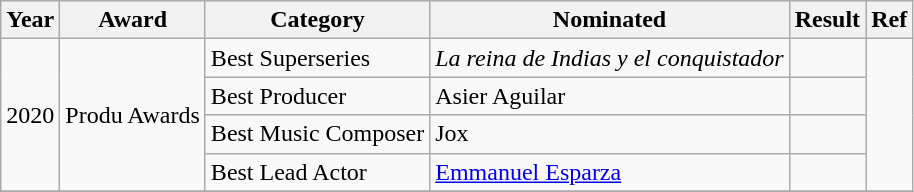<table class="wikitable plainrowheaders">
<tr>
<th scope="col">Year</th>
<th scope="col">Award</th>
<th scope="col">Category</th>
<th scope="col">Nominated</th>
<th scope="col">Result</th>
<th scope="col">Ref</th>
</tr>
<tr>
<td rowspan="4">2020</td>
<td rowspan="4">Produ Awards</td>
<td>Best Superseries</td>
<td><em>La reina de Indias y el conquistador</em></td>
<td></td>
<td align="center" rowspan="4"></td>
</tr>
<tr>
<td>Best Producer</td>
<td>Asier Aguilar</td>
<td></td>
</tr>
<tr>
<td>Best Music Composer</td>
<td>Jox</td>
<td></td>
</tr>
<tr>
<td>Best Lead Actor</td>
<td><a href='#'>Emmanuel Esparza</a></td>
<td></td>
</tr>
<tr>
</tr>
</table>
